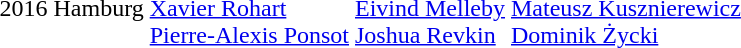<table>
<tr>
<td>2016 Hamburg</td>
<td><br><a href='#'>Xavier Rohart</a><br><a href='#'>Pierre-Alexis Ponsot</a></td>
<td><br><a href='#'>Eivind Melleby</a><br><a href='#'>Joshua Revkin</a></td>
<td><br><a href='#'>Mateusz Kusznierewicz</a><br><a href='#'>Dominik Życki</a></td>
</tr>
</table>
